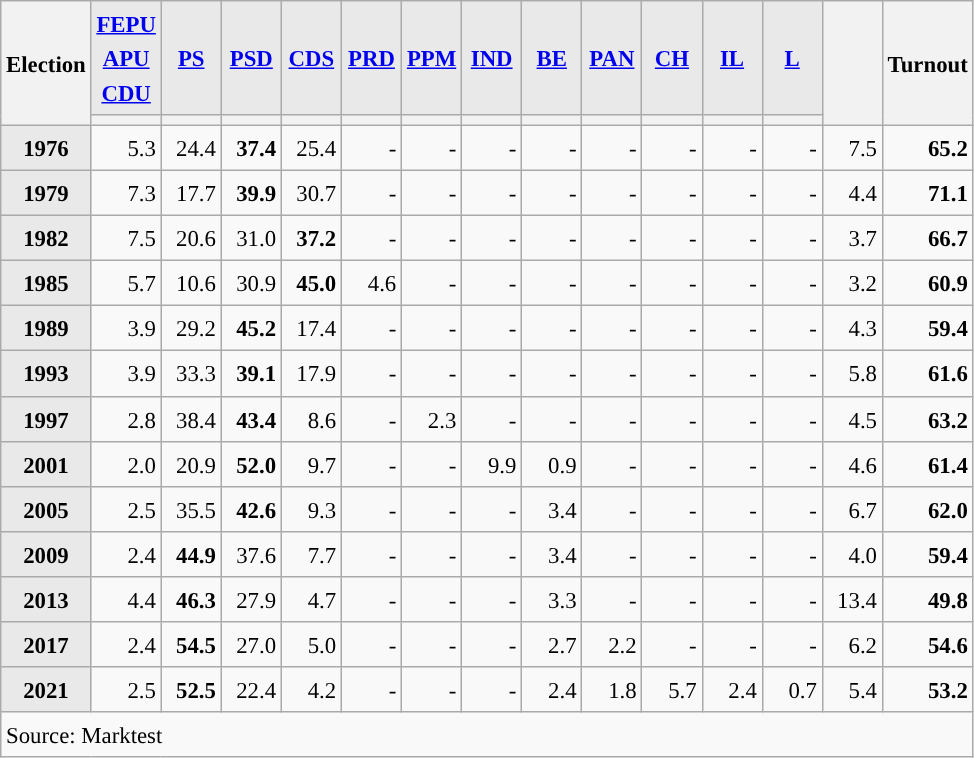<table class="wikitable" style="text-align:right; font-size:95%; line-height:23px;">
<tr>
<th rowspan="2" valign="center" align="left">Election</th>
<th style="background-color:#E9E9E9" width="33" align=right valign=center><a href='#'>FEPU</a><br><a href='#'>APU</a><br><a href='#'>CDU</a></th>
<th style="background-color:#E9E9E9" width="33" align=right valign=center><a href='#'>PS</a></th>
<th style="background-color:#E9E9E9" width="33" align=right valign=center><a href='#'>PSD</a></th>
<th style="background-color:#E9E9E9" width="33" align=right valign=center><a href='#'>CDS</a></th>
<th style="background-color:#E9E9E9" width="33" align=right valign=center><a href='#'>PRD</a></th>
<th style="background-color:#E9E9E9" width="33" align=right valign=center><a href='#'>PPM</a></th>
<th style="background-color:#E9E9E9" width="33" align=right valign=center><a href='#'>IND</a></th>
<th style="background-color:#E9E9E9" width="33" align=right valign=center><a href='#'>BE</a></th>
<th style="background-color:#E9E9E9" width="33" align=right valign=center><a href='#'>PAN</a></th>
<th style="background-color:#E9E9E9" width="33" align=right valign=center><a href='#'>CH</a></th>
<th style="background-color:#E9E9E9" width="33" align=right valign=center><a href='#'>IL</a></th>
<th style="background-color:#E9E9E9" width="33" align=right valign=center><a href='#'>L</a></th>
<th width="33" rowspan="2"></th>
<th rowspan="2">Turnout</th>
</tr>
<tr>
<th class="sortable" style="background:"></th>
<th class="sortable" style="background:"></th>
<th class="sortable" style="background:"></th>
<th class="sortable" style="background:"></th>
<th class="sortable" style="background:"></th>
<th class="sortable" style="background:"></th>
<th class="sortable" style="background:"></th>
<th class="sortable" style="background:"></th>
<th class="sortable" style="background:"></th>
<th class="sortable" style="background:"></th>
<th class="sortable" style="background:"></th>
<th class="sortable" style="background:"></th>
</tr>
<tr>
<td align="center" style="background-color:#E9E9E9"><strong>1976</strong></td>
<td>5.3</td>
<td>24.4</td>
<td><strong>37.4</strong></td>
<td>25.4</td>
<td>-</td>
<td>-</td>
<td>-</td>
<td>-</td>
<td>-</td>
<td>-</td>
<td>-</td>
<td>-</td>
<td>7.5</td>
<td><strong>65.2</strong></td>
</tr>
<tr>
<td align="center" style="background-color:#E9E9E9"><strong>1979</strong></td>
<td>7.3</td>
<td>17.7</td>
<td><strong>39.9</strong></td>
<td>30.7</td>
<td>-</td>
<td>-</td>
<td>-</td>
<td>-</td>
<td>-</td>
<td>-</td>
<td>-</td>
<td>-</td>
<td>4.4</td>
<td><strong>71.1</strong></td>
</tr>
<tr>
<td align="center" style="background-color:#E9E9E9"><strong>1982</strong></td>
<td>7.5</td>
<td>20.6</td>
<td>31.0</td>
<td><strong>37.2</strong></td>
<td>-</td>
<td>-</td>
<td>-</td>
<td>-</td>
<td>-</td>
<td>-</td>
<td>-</td>
<td>-</td>
<td>3.7</td>
<td><strong>66.7</strong></td>
</tr>
<tr>
<td align="center" style="background-color:#E9E9E9"><strong>1985</strong></td>
<td>5.7</td>
<td>10.6</td>
<td>30.9</td>
<td><strong>45.0</strong></td>
<td>4.6</td>
<td>-</td>
<td>-</td>
<td>-</td>
<td>-</td>
<td>-</td>
<td>-</td>
<td>-</td>
<td>3.2</td>
<td><strong>60.9</strong></td>
</tr>
<tr>
<td align="center" style="background-color:#E9E9E9"><strong>1989</strong></td>
<td>3.9</td>
<td>29.2</td>
<td><strong>45.2</strong></td>
<td>17.4</td>
<td>-</td>
<td>-</td>
<td>-</td>
<td>-</td>
<td>-</td>
<td>-</td>
<td>-</td>
<td>-</td>
<td>4.3</td>
<td><strong>59.4</strong></td>
</tr>
<tr>
<td align="center" style="background-color:#E9E9E9"><strong>1993</strong></td>
<td>3.9</td>
<td>33.3</td>
<td><strong>39.1</strong></td>
<td>17.9</td>
<td>-</td>
<td>-</td>
<td>-</td>
<td>-</td>
<td>-</td>
<td>-</td>
<td>-</td>
<td>-</td>
<td>5.8</td>
<td><strong>61.6</strong></td>
</tr>
<tr>
<td align="center" style="background-color:#E9E9E9"><strong>1997</strong></td>
<td>2.8</td>
<td>38.4</td>
<td><strong>43.4</strong></td>
<td>8.6</td>
<td>-</td>
<td>2.3</td>
<td>-</td>
<td>-</td>
<td>-</td>
<td>-</td>
<td>-</td>
<td>-</td>
<td>4.5</td>
<td><strong>63.2</strong></td>
</tr>
<tr>
<td align="center" style="background-color:#E9E9E9"><strong>2001</strong></td>
<td>2.0</td>
<td>20.9</td>
<td><strong>52.0</strong></td>
<td>9.7</td>
<td>-</td>
<td>-</td>
<td>9.9</td>
<td>0.9</td>
<td>-</td>
<td>-</td>
<td>-</td>
<td>-</td>
<td>4.6</td>
<td><strong>61.4</strong></td>
</tr>
<tr>
<td align="center" style="background-color:#E9E9E9"><strong>2005</strong></td>
<td>2.5</td>
<td>35.5</td>
<td><strong>42.6</strong></td>
<td>9.3</td>
<td>-</td>
<td>-</td>
<td>-</td>
<td>3.4</td>
<td>-</td>
<td>-</td>
<td>-</td>
<td>-</td>
<td>6.7</td>
<td><strong>62.0</strong></td>
</tr>
<tr>
<td align="center" style="background-color:#E9E9E9"><strong>2009</strong></td>
<td>2.4</td>
<td><strong>44.9</strong></td>
<td>37.6</td>
<td>7.7</td>
<td>-</td>
<td>-</td>
<td>-</td>
<td>3.4</td>
<td>-</td>
<td>-</td>
<td>-</td>
<td>-</td>
<td>4.0</td>
<td><strong>59.4</strong></td>
</tr>
<tr>
<td align="center" style="background-color:#E9E9E9"><strong>2013</strong></td>
<td>4.4</td>
<td><strong>46.3</strong></td>
<td>27.9</td>
<td>4.7</td>
<td>-</td>
<td>-</td>
<td>-</td>
<td>3.3</td>
<td>-</td>
<td>-</td>
<td>-</td>
<td>-</td>
<td>13.4</td>
<td><strong>49.8</strong></td>
</tr>
<tr>
<td align="center" style="background-color:#E9E9E9"><strong>2017</strong></td>
<td>2.4</td>
<td><strong>54.5</strong></td>
<td>27.0</td>
<td>5.0</td>
<td>-</td>
<td>-</td>
<td>-</td>
<td>2.7</td>
<td>2.2</td>
<td>-</td>
<td>-</td>
<td>-</td>
<td>6.2</td>
<td><strong>54.6</strong></td>
</tr>
<tr>
<td align="center" style="background-color:#E9E9E9"><strong>2021</strong></td>
<td>2.5</td>
<td><strong>52.5</strong></td>
<td>22.4</td>
<td>4.2</td>
<td>-</td>
<td>-</td>
<td>-</td>
<td>2.4</td>
<td>1.8</td>
<td>5.7</td>
<td>2.4</td>
<td>0.7</td>
<td>5.4</td>
<td><strong>53.2</strong></td>
</tr>
<tr>
<td colspan="15" align=left>Source: Marktest</td>
</tr>
</table>
